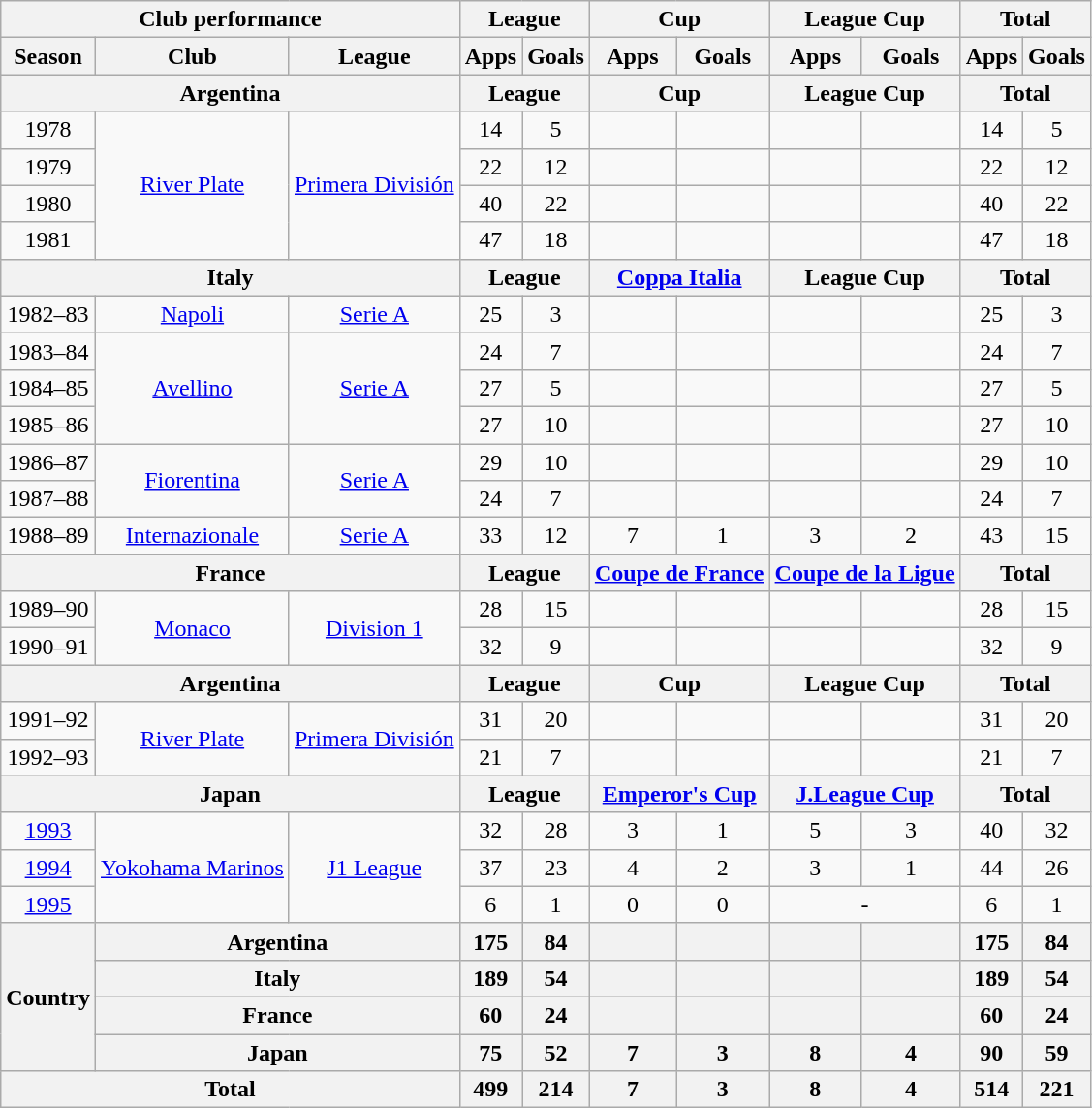<table class="wikitable" style="text-align:center;">
<tr>
<th colspan=3>Club performance</th>
<th colspan=2>League</th>
<th colspan=2>Cup</th>
<th colspan=2>League Cup</th>
<th colspan=2>Total</th>
</tr>
<tr>
<th>Season</th>
<th>Club</th>
<th>League</th>
<th>Apps</th>
<th>Goals</th>
<th>Apps</th>
<th>Goals</th>
<th>Apps</th>
<th>Goals</th>
<th>Apps</th>
<th>Goals</th>
</tr>
<tr>
<th colspan=3>Argentina</th>
<th colspan=2>League</th>
<th colspan=2>Cup</th>
<th colspan=2>League Cup</th>
<th colspan=2>Total</th>
</tr>
<tr>
<td>1978</td>
<td rowspan="4"><a href='#'>River Plate</a></td>
<td rowspan="4"><a href='#'>Primera División</a></td>
<td>14</td>
<td>5</td>
<td></td>
<td></td>
<td></td>
<td></td>
<td>14</td>
<td>5</td>
</tr>
<tr>
<td>1979</td>
<td>22</td>
<td>12</td>
<td></td>
<td></td>
<td></td>
<td></td>
<td>22</td>
<td>12</td>
</tr>
<tr>
<td>1980</td>
<td>40</td>
<td>22</td>
<td></td>
<td></td>
<td></td>
<td></td>
<td>40</td>
<td>22</td>
</tr>
<tr>
<td>1981</td>
<td>47</td>
<td>18</td>
<td></td>
<td></td>
<td></td>
<td></td>
<td>47</td>
<td>18</td>
</tr>
<tr>
<th colspan=3>Italy</th>
<th colspan=2>League</th>
<th colspan=2><a href='#'>Coppa Italia</a></th>
<th colspan=2>League Cup</th>
<th colspan=2>Total</th>
</tr>
<tr>
<td>1982–83</td>
<td><a href='#'>Napoli</a></td>
<td><a href='#'>Serie A</a></td>
<td>25</td>
<td>3</td>
<td></td>
<td></td>
<td></td>
<td></td>
<td>25</td>
<td>3</td>
</tr>
<tr>
<td>1983–84</td>
<td rowspan="3"><a href='#'>Avellino</a></td>
<td rowspan="3"><a href='#'>Serie A</a></td>
<td>24</td>
<td>7</td>
<td></td>
<td></td>
<td></td>
<td></td>
<td>24</td>
<td>7</td>
</tr>
<tr>
<td>1984–85</td>
<td>27</td>
<td>5</td>
<td></td>
<td></td>
<td></td>
<td></td>
<td>27</td>
<td>5</td>
</tr>
<tr>
<td>1985–86</td>
<td>27</td>
<td>10</td>
<td></td>
<td></td>
<td></td>
<td></td>
<td>27</td>
<td>10</td>
</tr>
<tr>
<td>1986–87</td>
<td rowspan="2"><a href='#'>Fiorentina</a></td>
<td rowspan="2"><a href='#'>Serie A</a></td>
<td>29</td>
<td>10</td>
<td></td>
<td></td>
<td></td>
<td></td>
<td>29</td>
<td>10</td>
</tr>
<tr>
<td>1987–88</td>
<td>24</td>
<td>7</td>
<td></td>
<td></td>
<td></td>
<td></td>
<td>24</td>
<td>7</td>
</tr>
<tr>
<td>1988–89</td>
<td><a href='#'>Internazionale</a></td>
<td><a href='#'>Serie A</a></td>
<td>33</td>
<td>12</td>
<td>7</td>
<td>1</td>
<td>3</td>
<td>2</td>
<td>43</td>
<td>15</td>
</tr>
<tr>
<th colspan=3>France</th>
<th colspan=2>League</th>
<th colspan=2><a href='#'>Coupe de France</a></th>
<th colspan=2><a href='#'>Coupe de la Ligue</a></th>
<th colspan=2>Total</th>
</tr>
<tr>
<td>1989–90</td>
<td rowspan="2"><a href='#'>Monaco</a></td>
<td rowspan="2"><a href='#'>Division 1</a></td>
<td>28</td>
<td>15</td>
<td></td>
<td></td>
<td></td>
<td></td>
<td>28</td>
<td>15</td>
</tr>
<tr>
<td>1990–91</td>
<td>32</td>
<td>9</td>
<td></td>
<td></td>
<td></td>
<td></td>
<td>32</td>
<td>9</td>
</tr>
<tr>
<th colspan=3>Argentina</th>
<th colspan=2>League</th>
<th colspan=2>Cup</th>
<th colspan=2>League Cup</th>
<th colspan=2>Total</th>
</tr>
<tr>
<td>1991–92</td>
<td rowspan="2"><a href='#'>River Plate</a></td>
<td rowspan="2"><a href='#'>Primera División</a></td>
<td>31</td>
<td>20</td>
<td></td>
<td></td>
<td></td>
<td></td>
<td>31</td>
<td>20</td>
</tr>
<tr>
<td>1992–93</td>
<td>21</td>
<td>7</td>
<td></td>
<td></td>
<td></td>
<td></td>
<td>21</td>
<td>7</td>
</tr>
<tr>
<th colspan=3>Japan</th>
<th colspan=2>League</th>
<th colspan=2><a href='#'>Emperor's Cup</a></th>
<th colspan=2><a href='#'>J.League Cup</a></th>
<th colspan=2>Total</th>
</tr>
<tr>
<td><a href='#'>1993</a></td>
<td rowspan="3"><a href='#'>Yokohama Marinos</a></td>
<td rowspan="3"><a href='#'>J1 League</a></td>
<td>32</td>
<td>28</td>
<td>3</td>
<td>1</td>
<td>5</td>
<td>3</td>
<td>40</td>
<td>32</td>
</tr>
<tr>
<td><a href='#'>1994</a></td>
<td>37</td>
<td>23</td>
<td>4</td>
<td>2</td>
<td>3</td>
<td>1</td>
<td>44</td>
<td>26</td>
</tr>
<tr>
<td><a href='#'>1995</a></td>
<td>6</td>
<td>1</td>
<td>0</td>
<td>0</td>
<td colspan="2">-</td>
<td>6</td>
<td>1</td>
</tr>
<tr>
<th rowspan=4>Country</th>
<th colspan=2>Argentina</th>
<th>175</th>
<th>84</th>
<th></th>
<th></th>
<th></th>
<th></th>
<th>175</th>
<th>84</th>
</tr>
<tr>
<th colspan=2>Italy</th>
<th>189</th>
<th>54</th>
<th></th>
<th></th>
<th></th>
<th></th>
<th>189</th>
<th>54</th>
</tr>
<tr>
<th colspan=2>France</th>
<th>60</th>
<th>24</th>
<th></th>
<th></th>
<th></th>
<th></th>
<th>60</th>
<th>24</th>
</tr>
<tr>
<th colspan=2>Japan</th>
<th>75</th>
<th>52</th>
<th>7</th>
<th>3</th>
<th>8</th>
<th>4</th>
<th>90</th>
<th>59</th>
</tr>
<tr>
<th colspan=3>Total</th>
<th>499</th>
<th>214</th>
<th>7</th>
<th>3</th>
<th>8</th>
<th>4</th>
<th>514</th>
<th>221</th>
</tr>
</table>
